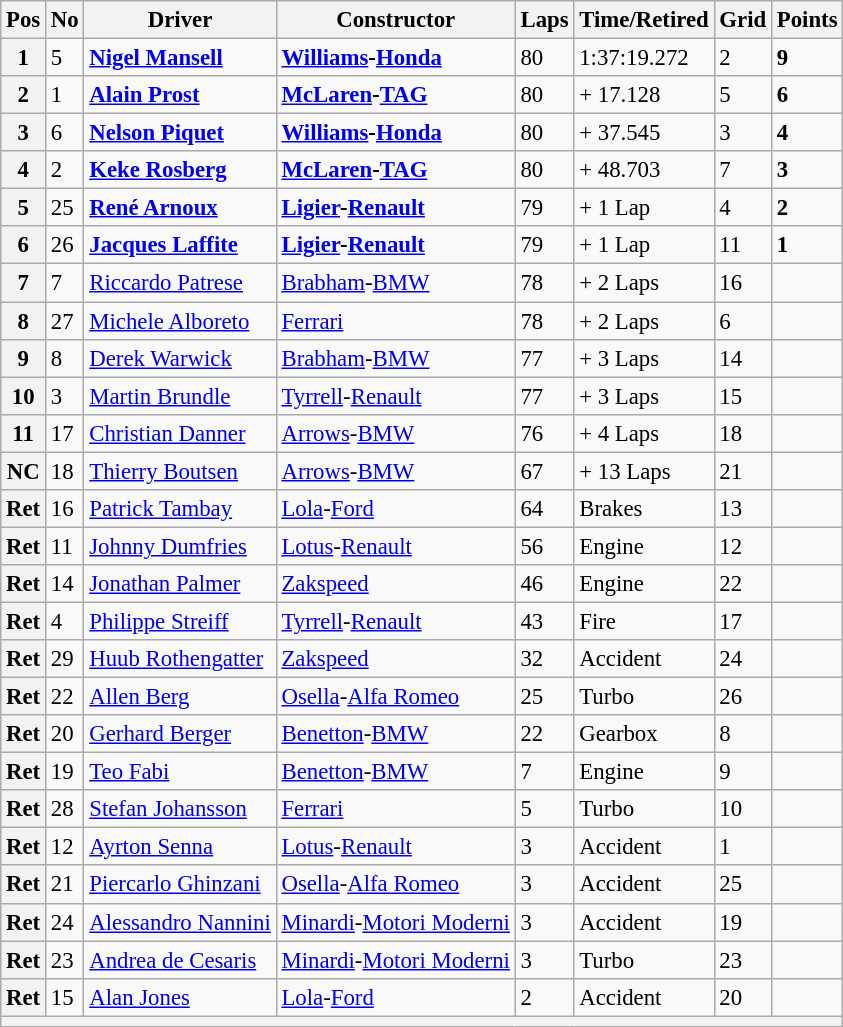<table class="wikitable" style="font-size: 95%;">
<tr>
<th>Pos</th>
<th>No</th>
<th>Driver</th>
<th>Constructor</th>
<th>Laps</th>
<th>Time/Retired</th>
<th>Grid</th>
<th>Points</th>
</tr>
<tr>
<th>1</th>
<td>5</td>
<td> <strong><a href='#'>Nigel Mansell</a></strong></td>
<td><strong><a href='#'>Williams</a>-<a href='#'>Honda</a></strong></td>
<td>80</td>
<td>1:37:19.272</td>
<td>2</td>
<td><strong>9</strong></td>
</tr>
<tr>
<th>2</th>
<td>1</td>
<td> <strong><a href='#'>Alain Prost</a></strong></td>
<td><strong><a href='#'>McLaren</a>-<a href='#'>TAG</a></strong></td>
<td>80</td>
<td>+ 17.128</td>
<td>5</td>
<td><strong>6</strong></td>
</tr>
<tr>
<th>3</th>
<td>6</td>
<td> <strong><a href='#'>Nelson Piquet</a></strong></td>
<td><strong><a href='#'>Williams</a>-<a href='#'>Honda</a></strong></td>
<td>80</td>
<td>+ 37.545</td>
<td>3</td>
<td><strong>4</strong></td>
</tr>
<tr>
<th>4</th>
<td>2</td>
<td> <strong><a href='#'>Keke Rosberg</a></strong></td>
<td><strong><a href='#'>McLaren</a>-<a href='#'>TAG</a></strong></td>
<td>80</td>
<td>+ 48.703</td>
<td>7</td>
<td><strong>3</strong></td>
</tr>
<tr>
<th>5</th>
<td>25</td>
<td> <strong><a href='#'>René Arnoux</a></strong></td>
<td><strong><a href='#'>Ligier</a>-<a href='#'>Renault</a></strong></td>
<td>79</td>
<td>+ 1 Lap</td>
<td>4</td>
<td><strong>2</strong></td>
</tr>
<tr>
<th>6</th>
<td>26</td>
<td> <strong><a href='#'>Jacques Laffite</a></strong></td>
<td><strong><a href='#'>Ligier</a>-<a href='#'>Renault</a></strong></td>
<td>79</td>
<td>+ 1 Lap</td>
<td>11</td>
<td><strong>1</strong></td>
</tr>
<tr>
<th>7</th>
<td>7</td>
<td> <a href='#'>Riccardo Patrese</a></td>
<td><a href='#'>Brabham</a>-<a href='#'>BMW</a></td>
<td>78</td>
<td>+ 2 Laps</td>
<td>16</td>
<td> </td>
</tr>
<tr>
<th>8</th>
<td>27</td>
<td> <a href='#'>Michele Alboreto</a></td>
<td><a href='#'>Ferrari</a></td>
<td>78</td>
<td>+ 2 Laps</td>
<td>6</td>
<td> </td>
</tr>
<tr>
<th>9</th>
<td>8</td>
<td> <a href='#'>Derek Warwick</a></td>
<td><a href='#'>Brabham</a>-<a href='#'>BMW</a></td>
<td>77</td>
<td>+ 3 Laps</td>
<td>14</td>
<td> </td>
</tr>
<tr>
<th>10</th>
<td>3</td>
<td> <a href='#'>Martin Brundle</a></td>
<td><a href='#'>Tyrrell</a>-<a href='#'>Renault</a></td>
<td>77</td>
<td>+ 3 Laps</td>
<td>15</td>
<td> </td>
</tr>
<tr>
<th>11</th>
<td>17</td>
<td> <a href='#'>Christian Danner</a></td>
<td><a href='#'>Arrows</a>-<a href='#'>BMW</a></td>
<td>76</td>
<td>+ 4 Laps</td>
<td>18</td>
<td> </td>
</tr>
<tr>
<th>NC</th>
<td>18</td>
<td> <a href='#'>Thierry Boutsen</a></td>
<td><a href='#'>Arrows</a>-<a href='#'>BMW</a></td>
<td>67</td>
<td>+ 13 Laps</td>
<td>21</td>
<td> </td>
</tr>
<tr>
<th>Ret</th>
<td>16</td>
<td> <a href='#'>Patrick Tambay</a></td>
<td><a href='#'>Lola</a>-<a href='#'>Ford</a></td>
<td>64</td>
<td>Brakes</td>
<td>13</td>
<td> </td>
</tr>
<tr>
<th>Ret</th>
<td>11</td>
<td> <a href='#'>Johnny Dumfries</a></td>
<td><a href='#'>Lotus</a>-<a href='#'>Renault</a></td>
<td>56</td>
<td>Engine</td>
<td>12</td>
<td> </td>
</tr>
<tr>
<th>Ret</th>
<td>14</td>
<td> <a href='#'>Jonathan Palmer</a></td>
<td><a href='#'>Zakspeed</a></td>
<td>46</td>
<td>Engine</td>
<td>22</td>
<td> </td>
</tr>
<tr>
<th>Ret</th>
<td>4</td>
<td> <a href='#'>Philippe Streiff</a></td>
<td><a href='#'>Tyrrell</a>-<a href='#'>Renault</a></td>
<td>43</td>
<td>Fire</td>
<td>17</td>
<td> </td>
</tr>
<tr>
<th>Ret</th>
<td>29</td>
<td> <a href='#'>Huub Rothengatter</a></td>
<td><a href='#'>Zakspeed</a></td>
<td>32</td>
<td>Accident</td>
<td>24</td>
<td> </td>
</tr>
<tr>
<th>Ret</th>
<td>22</td>
<td> <a href='#'>Allen Berg</a></td>
<td><a href='#'>Osella</a>-<a href='#'>Alfa Romeo</a></td>
<td>25</td>
<td>Turbo</td>
<td>26</td>
<td> </td>
</tr>
<tr>
<th>Ret</th>
<td>20</td>
<td> <a href='#'>Gerhard Berger</a></td>
<td><a href='#'>Benetton</a>-<a href='#'>BMW</a></td>
<td>22</td>
<td>Gearbox</td>
<td>8</td>
<td> </td>
</tr>
<tr>
<th>Ret</th>
<td>19</td>
<td> <a href='#'>Teo Fabi</a></td>
<td><a href='#'>Benetton</a>-<a href='#'>BMW</a></td>
<td>7</td>
<td>Engine</td>
<td>9</td>
<td> </td>
</tr>
<tr>
<th>Ret</th>
<td>28</td>
<td> <a href='#'>Stefan Johansson</a></td>
<td><a href='#'>Ferrari</a></td>
<td>5</td>
<td>Turbo</td>
<td>10</td>
<td> </td>
</tr>
<tr>
<th>Ret</th>
<td>12</td>
<td> <a href='#'>Ayrton Senna</a></td>
<td><a href='#'>Lotus</a>-<a href='#'>Renault</a></td>
<td>3</td>
<td>Accident</td>
<td>1</td>
<td> </td>
</tr>
<tr>
<th>Ret</th>
<td>21</td>
<td> <a href='#'>Piercarlo Ghinzani</a></td>
<td><a href='#'>Osella</a>-<a href='#'>Alfa Romeo</a></td>
<td>3</td>
<td>Accident</td>
<td>25</td>
<td> </td>
</tr>
<tr>
<th>Ret</th>
<td>24</td>
<td> <a href='#'>Alessandro Nannini</a></td>
<td><a href='#'>Minardi</a>-<a href='#'>Motori Moderni</a></td>
<td>3</td>
<td>Accident</td>
<td>19</td>
<td> </td>
</tr>
<tr>
<th>Ret</th>
<td>23</td>
<td> <a href='#'>Andrea de Cesaris</a></td>
<td><a href='#'>Minardi</a>-<a href='#'>Motori Moderni</a></td>
<td>3</td>
<td>Turbo</td>
<td>23</td>
<td> </td>
</tr>
<tr>
<th>Ret</th>
<td>15</td>
<td> <a href='#'>Alan Jones</a></td>
<td><a href='#'>Lola</a>-<a href='#'>Ford</a></td>
<td>2</td>
<td>Accident</td>
<td>20</td>
<td> </td>
</tr>
<tr>
<th colspan="8"></th>
</tr>
</table>
